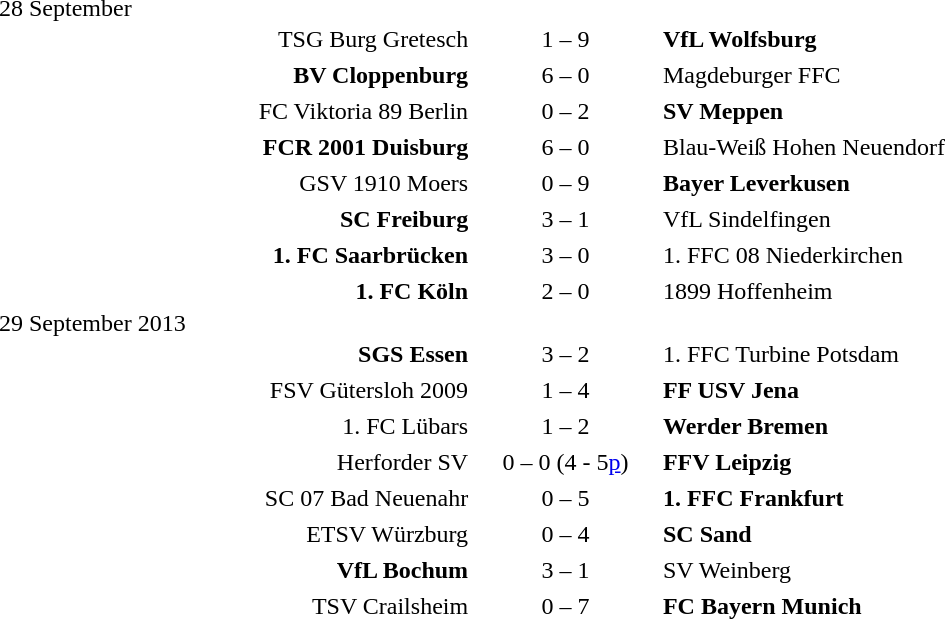<table width=100% cellspacing=1>
<tr>
<th width=25%></th>
<th width=10%></th>
<th width=25%></th>
<th></th>
</tr>
<tr>
<td>28 September</td>
</tr>
<tr>
<td align=right>TSG Burg Gretesch</td>
<td align=center>1 – 9</td>
<td><strong> VfL Wolfsburg</strong></td>
</tr>
<tr>
<td></td>
</tr>
<tr>
<td align=right><strong>BV Cloppenburg</strong></td>
<td align=center>6 – 0</td>
<td>Magdeburger FFC</td>
</tr>
<tr>
<td></td>
</tr>
<tr>
<td align=right>FC Viktoria 89 Berlin</td>
<td align=center>0 – 2</td>
<td><strong> SV Meppen</strong></td>
</tr>
<tr>
<td></td>
</tr>
<tr>
<td align=right><strong> FCR 2001 Duisburg</strong></td>
<td align=center>6 – 0</td>
<td>Blau-Weiß Hohen Neuendorf</td>
</tr>
<tr>
<td></td>
</tr>
<tr>
<td align=right>GSV 1910 Moers</td>
<td align=center>0 – 9</td>
<td><strong> Bayer Leverkusen</strong></td>
</tr>
<tr>
<td></td>
</tr>
<tr>
<td align=right><strong>SC Freiburg</strong></td>
<td align=center>3 – 1</td>
<td>VfL Sindelfingen</td>
</tr>
<tr>
<td></td>
</tr>
<tr>
<td align=right><strong> 1. FC Saarbrücken</strong></td>
<td align=center>3 – 0</td>
<td>1. FFC 08 Niederkirchen</td>
</tr>
<tr>
<td></td>
</tr>
<tr>
<td align=right><strong> 1. FC Köln</strong></td>
<td align=center>2 – 0</td>
<td>1899 Hoffenheim</td>
</tr>
<tr>
<td>29 September 2013</td>
</tr>
<tr>
<td align=right><strong>SGS Essen</strong></td>
<td align=center>3 – 2</td>
<td>1. FFC Turbine Potsdam</td>
</tr>
<tr>
<td></td>
</tr>
<tr>
<td align=right>FSV Gütersloh 2009</td>
<td align=center>1 – 4</td>
<td><strong>FF USV Jena</strong></td>
</tr>
<tr>
<td></td>
</tr>
<tr>
<td align=right>1. FC Lübars</td>
<td align=center>1 – 2</td>
<td><strong>Werder Bremen</strong></td>
</tr>
<tr>
<td></td>
</tr>
<tr>
<td align=right>Herforder SV</td>
<td align=center>0 – 0 (4 - 5<a href='#'>p</a>)</td>
<td><strong> FFV Leipzig</strong></td>
</tr>
<tr>
<td></td>
</tr>
<tr>
<td align=right>SC 07 Bad Neuenahr</td>
<td align=center>0 – 5</td>
<td><strong>1. FFC Frankfurt</strong></td>
</tr>
<tr>
<td></td>
</tr>
<tr>
<td align=right>ETSV Würzburg</td>
<td align=center>0 – 4</td>
<td><strong>SC Sand</strong></td>
</tr>
<tr>
<td></td>
</tr>
<tr>
<td align=right><strong>VfL Bochum</strong></td>
<td align=center>3 – 1 </td>
<td>SV Weinberg</td>
</tr>
<tr>
<td></td>
</tr>
<tr>
<td align=right>TSV Crailsheim</td>
<td align=center>0 – 7</td>
<td><strong>FC Bayern Munich</strong></td>
</tr>
</table>
